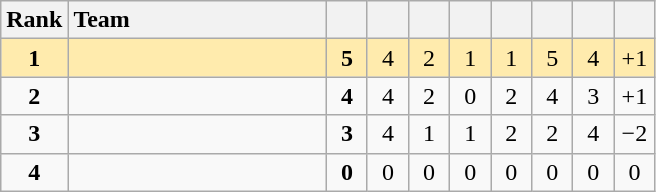<table class="wikitable" style="text-align:center">
<tr>
<th width=30>Rank</th>
<th width=165 style="text-align:left">Team</th>
<th width=20></th>
<th width=20></th>
<th width=20></th>
<th width=20></th>
<th width=20></th>
<th width=20></th>
<th width=20></th>
<th width=20></th>
</tr>
<tr bgcolor="#ffebad">
<td><strong>1</strong></td>
<td align="left"></td>
<td><strong>5</strong></td>
<td>4</td>
<td>2</td>
<td>1</td>
<td>1</td>
<td>5</td>
<td>4</td>
<td>+1</td>
</tr>
<tr>
<td><strong>2</strong></td>
<td align="left"></td>
<td><strong>4</strong></td>
<td>4</td>
<td>2</td>
<td>0</td>
<td>2</td>
<td>4</td>
<td>3</td>
<td>+1</td>
</tr>
<tr>
<td><strong>3</strong></td>
<td align="left"></td>
<td><strong>3</strong></td>
<td>4</td>
<td>1</td>
<td>1</td>
<td>2</td>
<td>2</td>
<td>4</td>
<td>−2</td>
</tr>
<tr>
<td><strong>4</strong></td>
<td align="left"></td>
<td><strong>0</strong></td>
<td>0</td>
<td>0</td>
<td>0</td>
<td>0</td>
<td>0</td>
<td>0</td>
<td>0</td>
</tr>
</table>
